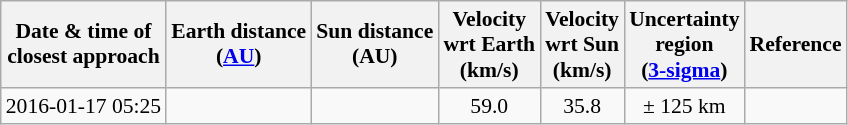<table class="wikitable" style="text-align: center; font-size: 0.9em;">
<tr>
<th>Date & time of<br>closest approach</th>
<th>Earth distance<br>(<a href='#'>AU</a>)</th>
<th>Sun distance<br>(AU)</th>
<th>Velocity<br>wrt Earth<br>(km/s)</th>
<th>Velocity<br>wrt Sun<br>(km/s)</th>
<th>Uncertainty<br>region<br>(<a href='#'>3-sigma</a>)</th>
<th>Reference</th>
</tr>
<tr>
<td>2016-01-17 05:25</td>
<td></td>
<td></td>
<td>59.0</td>
<td>35.8</td>
<td>± 125 km</td>
<td><small></small></td>
</tr>
</table>
